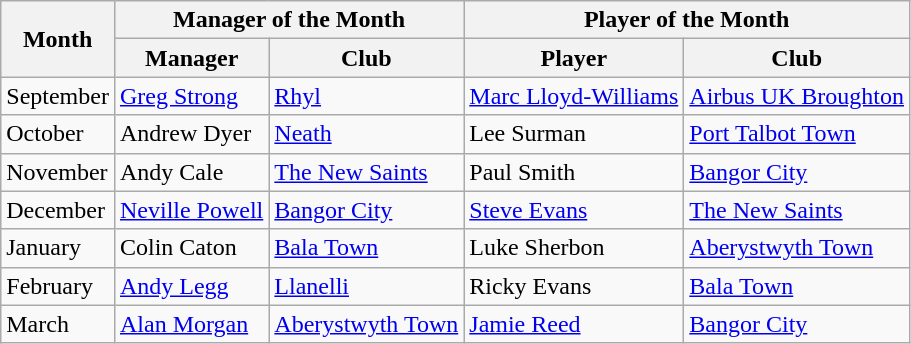<table class="wikitable">
<tr>
<th rowspan="2">Month</th>
<th colspan="2">Manager of the Month</th>
<th colspan="2">Player of the Month</th>
</tr>
<tr>
<th>Manager</th>
<th>Club</th>
<th>Player</th>
<th>Club</th>
</tr>
<tr>
<td>September</td>
<td> <a href='#'>Greg Strong</a></td>
<td><a href='#'>Rhyl</a></td>
<td> <a href='#'>Marc Lloyd-Williams</a></td>
<td><a href='#'>Airbus UK Broughton</a></td>
</tr>
<tr>
<td>October</td>
<td> Andrew Dyer</td>
<td><a href='#'>Neath</a></td>
<td> Lee Surman</td>
<td><a href='#'>Port Talbot Town</a></td>
</tr>
<tr>
<td>November</td>
<td> Andy Cale</td>
<td><a href='#'>The New Saints</a></td>
<td> Paul Smith</td>
<td><a href='#'>Bangor City</a></td>
</tr>
<tr>
<td>December</td>
<td> <a href='#'>Neville Powell</a></td>
<td><a href='#'>Bangor City</a></td>
<td> <a href='#'>Steve Evans</a></td>
<td><a href='#'>The New Saints</a></td>
</tr>
<tr>
<td>January</td>
<td> Colin Caton</td>
<td><a href='#'>Bala Town</a></td>
<td> Luke Sherbon</td>
<td><a href='#'>Aberystwyth Town</a></td>
</tr>
<tr>
<td>February</td>
<td> <a href='#'>Andy Legg</a></td>
<td><a href='#'>Llanelli</a></td>
<td> Ricky Evans</td>
<td><a href='#'>Bala Town</a></td>
</tr>
<tr>
<td>March</td>
<td> <a href='#'>Alan Morgan</a></td>
<td><a href='#'>Aberystwyth Town</a></td>
<td> <a href='#'>Jamie Reed</a></td>
<td><a href='#'>Bangor City</a></td>
</tr>
</table>
